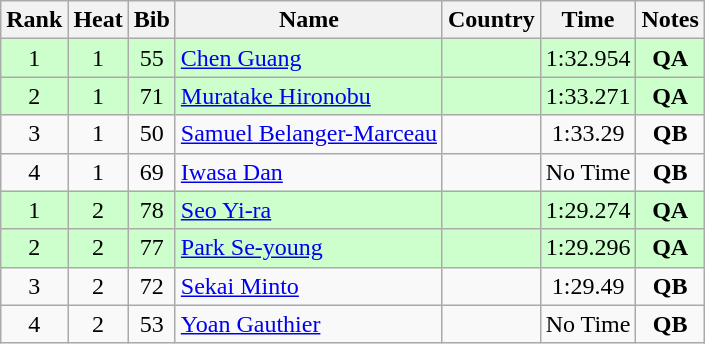<table class="wikitable sortable" style="text-align:center">
<tr>
<th>Rank</th>
<th>Heat</th>
<th>Bib</th>
<th>Name</th>
<th>Country</th>
<th>Time</th>
<th>Notes</th>
</tr>
<tr bgcolor=ccffcc>
<td>1</td>
<td>1</td>
<td>55</td>
<td align=left><a href='#'>Chen Guang</a></td>
<td align=left></td>
<td>1:32.954</td>
<td><strong>QA</strong></td>
</tr>
<tr bgcolor=ccffcc>
<td>2</td>
<td>1</td>
<td>71</td>
<td align=left><a href='#'>Muratake Hironobu</a></td>
<td align=left></td>
<td>1:33.271</td>
<td><strong>QA</strong></td>
</tr>
<tr>
<td>3</td>
<td>1</td>
<td>50</td>
<td align=left><a href='#'>Samuel Belanger-Marceau</a></td>
<td align=left></td>
<td>1:33.29</td>
<td><strong>QB</strong></td>
</tr>
<tr>
<td>4</td>
<td>1</td>
<td>69</td>
<td align=left><a href='#'>Iwasa Dan</a></td>
<td align=left></td>
<td>No Time</td>
<td><strong>QB</strong></td>
</tr>
<tr bgcolor=ccffcc>
<td>1</td>
<td>2</td>
<td>78</td>
<td align=left><a href='#'>Seo Yi-ra</a></td>
<td align=left></td>
<td>1:29.274</td>
<td><strong>QA</strong></td>
</tr>
<tr bgcolor=ccffcc>
<td>2</td>
<td>2</td>
<td>77</td>
<td align=left><a href='#'>Park Se-young</a></td>
<td align=left></td>
<td>1:29.296</td>
<td><strong>QA</strong></td>
</tr>
<tr>
<td>3</td>
<td>2</td>
<td>72</td>
<td align=left><a href='#'>Sekai Minto</a></td>
<td align=left></td>
<td>1:29.49</td>
<td><strong>QB</strong></td>
</tr>
<tr>
<td>4</td>
<td>2</td>
<td>53</td>
<td align=left><a href='#'>Yoan Gauthier</a></td>
<td align=left></td>
<td>No Time</td>
<td><strong>QB</strong></td>
</tr>
</table>
